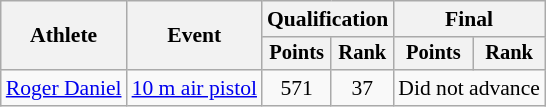<table class="wikitable" style="font-size:90%">
<tr>
<th rowspan="2">Athlete</th>
<th rowspan="2">Event</th>
<th colspan=2>Qualification</th>
<th colspan=2>Final</th>
</tr>
<tr style="font-size:95%">
<th>Points</th>
<th>Rank</th>
<th>Points</th>
<th>Rank</th>
</tr>
<tr align=center>
<td align=left><a href='#'>Roger Daniel</a></td>
<td align=left><a href='#'>10 m air pistol</a></td>
<td>571</td>
<td>37</td>
<td colspan=2>Did not advance</td>
</tr>
</table>
